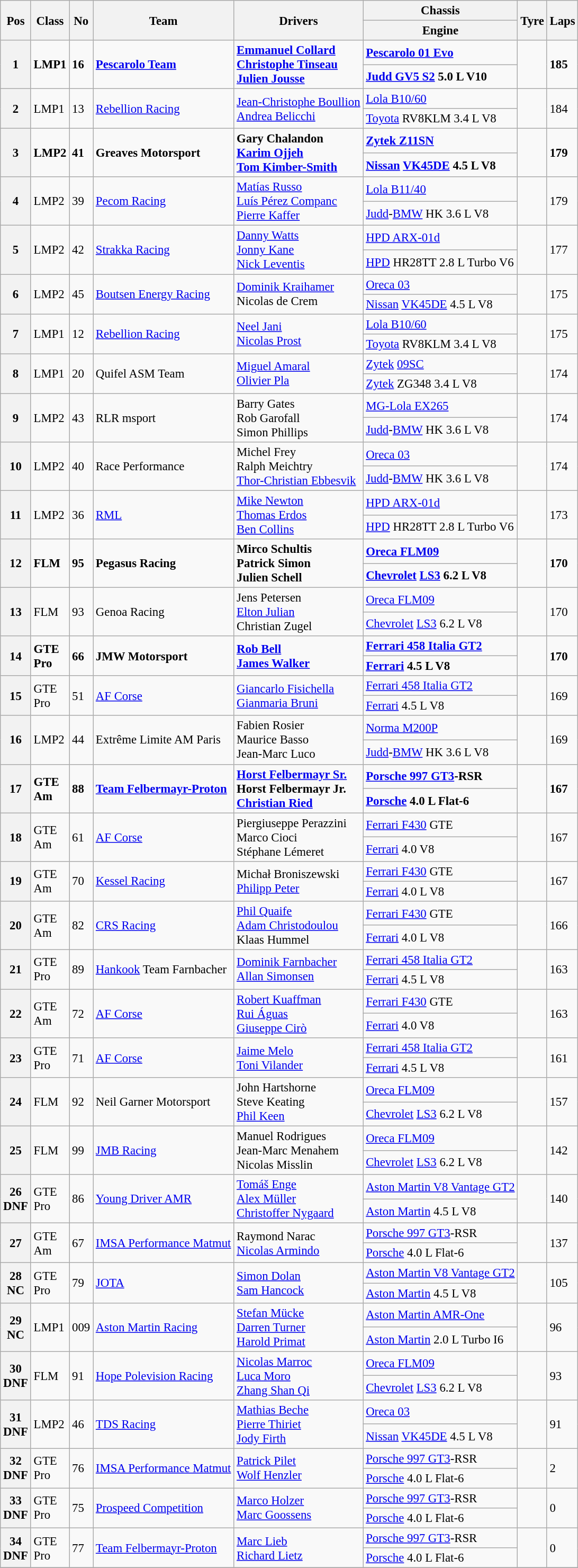<table class="wikitable" style="font-size: 95%;">
<tr>
<th rowspan=2>Pos</th>
<th rowspan=2>Class</th>
<th rowspan=2>No</th>
<th rowspan=2>Team</th>
<th rowspan=2>Drivers</th>
<th>Chassis</th>
<th rowspan=2>Tyre</th>
<th rowspan=2>Laps</th>
</tr>
<tr>
<th>Engine</th>
</tr>
<tr style="font-weight:bold">
<th rowspan=2>1</th>
<td rowspan=2>LMP1</td>
<td rowspan=2>16</td>
<td rowspan=2> <a href='#'>Pescarolo Team</a></td>
<td rowspan=2> <a href='#'>Emmanuel Collard</a><br> <a href='#'>Christophe Tinseau</a><br> <a href='#'>Julien Jousse</a></td>
<td><a href='#'>Pescarolo 01 Evo</a></td>
<td rowspan=2></td>
<td rowspan=2>185</td>
</tr>
<tr style="font-weight:bold">
<td><a href='#'>Judd GV5 S2</a> 5.0 L V10</td>
</tr>
<tr>
<th rowspan=2>2</th>
<td rowspan=2>LMP1</td>
<td rowspan=2>13</td>
<td rowspan=2> <a href='#'>Rebellion Racing</a></td>
<td rowspan=2> <a href='#'>Jean-Christophe Boullion</a><br> <a href='#'>Andrea Belicchi</a></td>
<td><a href='#'>Lola B10/60</a></td>
<td rowspan=2></td>
<td rowspan=2>184</td>
</tr>
<tr>
<td><a href='#'>Toyota</a> RV8KLM 3.4 L V8</td>
</tr>
<tr style="font-weight:bold">
<th rowspan=2>3</th>
<td rowspan=2>LMP2</td>
<td rowspan=2>41</td>
<td rowspan=2> Greaves Motorsport</td>
<td rowspan=2> Gary Chalandon<br> <a href='#'>Karim Ojjeh</a><br> <a href='#'>Tom Kimber-Smith</a></td>
<td><a href='#'>Zytek Z11SN</a></td>
<td rowspan=2></td>
<td rowspan=2>179</td>
</tr>
<tr style="font-weight:bold">
<td><a href='#'>Nissan</a> <a href='#'>VK45DE</a> 4.5 L V8</td>
</tr>
<tr>
<th rowspan=2>4</th>
<td rowspan=2>LMP2</td>
<td rowspan=2>39</td>
<td rowspan=2> <a href='#'>Pecom Racing</a></td>
<td rowspan=2> <a href='#'>Matías Russo</a><br> <a href='#'>Luís Pérez Companc</a><br> <a href='#'>Pierre Kaffer</a></td>
<td><a href='#'>Lola B11/40</a></td>
<td rowspan=2></td>
<td rowspan=2>179</td>
</tr>
<tr>
<td><a href='#'>Judd</a>-<a href='#'>BMW</a> HK 3.6 L V8</td>
</tr>
<tr>
<th rowspan=2>5</th>
<td rowspan=2>LMP2</td>
<td rowspan=2>42</td>
<td rowspan=2> <a href='#'>Strakka Racing</a></td>
<td rowspan=2> <a href='#'>Danny Watts</a><br> <a href='#'>Jonny Kane</a><br> <a href='#'>Nick Leventis</a></td>
<td><a href='#'>HPD ARX-01d</a></td>
<td rowspan=2></td>
<td rowspan=2>177</td>
</tr>
<tr>
<td><a href='#'>HPD</a> HR28TT 2.8 L Turbo V6</td>
</tr>
<tr>
<th rowspan=2>6</th>
<td rowspan=2>LMP2</td>
<td rowspan=2>45</td>
<td rowspan=2> <a href='#'>Boutsen Energy Racing</a></td>
<td rowspan=2> <a href='#'>Dominik Kraihamer</a><br> Nicolas de Crem</td>
<td><a href='#'>Oreca 03</a></td>
<td rowspan=2></td>
<td rowspan=2>175</td>
</tr>
<tr>
<td><a href='#'>Nissan</a> <a href='#'>VK45DE</a> 4.5 L V8</td>
</tr>
<tr>
<th rowspan=2>7</th>
<td rowspan=2>LMP1</td>
<td rowspan=2>12</td>
<td rowspan=2> <a href='#'>Rebellion Racing</a></td>
<td rowspan=2> <a href='#'>Neel Jani</a><br> <a href='#'>Nicolas Prost</a></td>
<td><a href='#'>Lola B10/60</a></td>
<td rowspan=2></td>
<td rowspan=2>175</td>
</tr>
<tr>
<td><a href='#'>Toyota</a> RV8KLM 3.4 L V8</td>
</tr>
<tr>
<th rowspan=2>8</th>
<td rowspan=2>LMP1</td>
<td rowspan=2>20</td>
<td rowspan=2> Quifel ASM Team</td>
<td rowspan=2> <a href='#'>Miguel Amaral</a><br> <a href='#'>Olivier Pla</a></td>
<td><a href='#'>Zytek</a> <a href='#'>09SC</a></td>
<td rowspan=2></td>
<td rowspan=2>174</td>
</tr>
<tr>
<td><a href='#'>Zytek</a> ZG348 3.4 L V8</td>
</tr>
<tr>
<th rowspan=2>9</th>
<td rowspan=2>LMP2</td>
<td rowspan=2>43</td>
<td rowspan=2> RLR msport</td>
<td rowspan=2> Barry Gates<br> Rob Garofall<br> Simon Phillips</td>
<td><a href='#'>MG-Lola EX265</a></td>
<td rowspan=2></td>
<td rowspan=2>174</td>
</tr>
<tr>
<td><a href='#'>Judd</a>-<a href='#'>BMW</a> HK 3.6 L V8</td>
</tr>
<tr>
<th rowspan=2>10</th>
<td rowspan=2>LMP2</td>
<td rowspan=2>40</td>
<td rowspan=2> Race Performance</td>
<td rowspan=2> Michel Frey<br> Ralph Meichtry<br> <a href='#'>Thor-Christian Ebbesvik</a></td>
<td><a href='#'>Oreca 03</a></td>
<td rowspan=2></td>
<td rowspan=2>174</td>
</tr>
<tr>
<td><a href='#'>Judd</a>-<a href='#'>BMW</a> HK 3.6 L V8</td>
</tr>
<tr>
<th rowspan=2>11</th>
<td rowspan=2>LMP2</td>
<td rowspan=2>36</td>
<td rowspan=2> <a href='#'>RML</a></td>
<td rowspan=2> <a href='#'>Mike Newton</a><br> <a href='#'>Thomas Erdos</a><br> <a href='#'>Ben Collins</a></td>
<td><a href='#'>HPD ARX-01d</a></td>
<td rowspan=2></td>
<td rowspan=2>173</td>
</tr>
<tr>
<td><a href='#'>HPD</a> HR28TT 2.8 L Turbo V6</td>
</tr>
<tr style="font-weight:bold">
<th rowspan=2>12</th>
<td rowspan=2>FLM</td>
<td rowspan=2>95</td>
<td rowspan=2> Pegasus Racing</td>
<td rowspan=2> Mirco Schultis<br> Patrick Simon<br> Julien Schell</td>
<td><a href='#'>Oreca FLM09</a></td>
<td rowspan=2></td>
<td rowspan=2>170</td>
</tr>
<tr style="font-weight:bold">
<td><a href='#'>Chevrolet</a> <a href='#'>LS3</a> 6.2 L V8</td>
</tr>
<tr>
<th rowspan=2>13</th>
<td rowspan=2>FLM</td>
<td rowspan=2>93</td>
<td rowspan=2> Genoa Racing</td>
<td rowspan=2> Jens Petersen<br> <a href='#'>Elton Julian</a><br> Christian Zugel</td>
<td><a href='#'>Oreca FLM09</a></td>
<td rowspan=2></td>
<td rowspan=2>170</td>
</tr>
<tr>
<td><a href='#'>Chevrolet</a> <a href='#'>LS3</a> 6.2 L V8</td>
</tr>
<tr style="font-weight:bold">
<th rowspan=2>14</th>
<td rowspan=2>GTE<br>Pro</td>
<td rowspan=2>66</td>
<td rowspan=2> JMW Motorsport</td>
<td rowspan=2> <a href='#'>Rob Bell</a><br> <a href='#'>James Walker</a></td>
<td><a href='#'>Ferrari 458 Italia GT2</a></td>
<td rowspan=2></td>
<td rowspan=2>170</td>
</tr>
<tr style="font-weight:bold">
<td><a href='#'>Ferrari</a> 4.5 L V8</td>
</tr>
<tr>
<th rowspan=2>15</th>
<td rowspan=2>GTE<br>Pro</td>
<td rowspan=2>51</td>
<td rowspan=2> <a href='#'>AF Corse</a></td>
<td rowspan=2> <a href='#'>Giancarlo Fisichella</a><br> <a href='#'>Gianmaria Bruni</a></td>
<td><a href='#'>Ferrari 458 Italia GT2</a></td>
<td rowspan=2></td>
<td rowspan=2>169</td>
</tr>
<tr>
<td><a href='#'>Ferrari</a> 4.5 L V8</td>
</tr>
<tr>
<th rowspan=2>16</th>
<td rowspan=2>LMP2</td>
<td rowspan=2>44</td>
<td rowspan=2> Extrême Limite AM Paris</td>
<td rowspan=2> Fabien Rosier<br> Maurice Basso<br> Jean-Marc Luco</td>
<td><a href='#'>Norma M200P</a></td>
<td rowspan=2></td>
<td rowspan=2>169</td>
</tr>
<tr>
<td><a href='#'>Judd</a>-<a href='#'>BMW</a> HK 3.6 L V8</td>
</tr>
<tr style="font-weight:bold">
<th rowspan=2>17</th>
<td rowspan=2>GTE<br>Am</td>
<td rowspan=2>88</td>
<td rowspan=2> <a href='#'>Team Felbermayr-Proton</a></td>
<td rowspan=2> <a href='#'>Horst Felbermayr Sr.</a><br> Horst Felbermayr Jr.<br> <a href='#'>Christian Ried</a></td>
<td><a href='#'>Porsche 997 GT3</a>-RSR</td>
<td rowspan=2></td>
<td rowspan=2>167</td>
</tr>
<tr style="font-weight:bold">
<td><a href='#'>Porsche</a> 4.0 L Flat-6</td>
</tr>
<tr>
<th rowspan=2>18</th>
<td rowspan=2>GTE<br>Am</td>
<td rowspan=2>61</td>
<td rowspan=2> <a href='#'>AF Corse</a></td>
<td rowspan=2> Piergiuseppe Perazzini<br> Marco Cioci<br> Stéphane Lémeret</td>
<td><a href='#'>Ferrari F430</a> GTE</td>
<td rowspan=2></td>
<td rowspan=2>167</td>
</tr>
<tr>
<td><a href='#'>Ferrari</a> 4.0 V8</td>
</tr>
<tr>
<th rowspan=2>19</th>
<td rowspan=2>GTE<br>Am</td>
<td rowspan=2>70</td>
<td rowspan=2> <a href='#'>Kessel Racing</a></td>
<td rowspan=2> Michał Broniszewski<br> <a href='#'>Philipp Peter</a></td>
<td><a href='#'>Ferrari F430</a> GTE</td>
<td rowspan=2></td>
<td rowspan=2>167</td>
</tr>
<tr>
<td><a href='#'>Ferrari</a> 4.0 L V8</td>
</tr>
<tr>
<th rowspan=2>20</th>
<td rowspan=2>GTE<br>Am</td>
<td rowspan=2>82</td>
<td rowspan=2> <a href='#'>CRS Racing</a></td>
<td rowspan=2> <a href='#'>Phil Quaife</a><br> <a href='#'>Adam Christodoulou</a><br> Klaas Hummel</td>
<td><a href='#'>Ferrari F430</a> GTE</td>
<td rowspan=2></td>
<td rowspan=2>166</td>
</tr>
<tr>
<td><a href='#'>Ferrari</a> 4.0 L V8</td>
</tr>
<tr>
<th rowspan=2>21</th>
<td rowspan=2>GTE<br>Pro</td>
<td rowspan=2>89</td>
<td rowspan=2> <a href='#'>Hankook</a> Team Farnbacher</td>
<td rowspan=2> <a href='#'>Dominik Farnbacher</a><br> <a href='#'>Allan Simonsen</a></td>
<td><a href='#'>Ferrari 458 Italia GT2</a></td>
<td rowspan=2></td>
<td rowspan=2>163</td>
</tr>
<tr>
<td><a href='#'>Ferrari</a> 4.5 L V8</td>
</tr>
<tr>
<th rowspan=2>22</th>
<td rowspan=2>GTE<br>Am</td>
<td rowspan=2>72</td>
<td rowspan=2> <a href='#'>AF Corse</a></td>
<td rowspan=2> <a href='#'>Robert Kuaffman</a><br> <a href='#'>Rui Águas</a><br> <a href='#'>Giuseppe Cirò</a></td>
<td><a href='#'>Ferrari F430</a> GTE</td>
<td rowspan=2></td>
<td rowspan=2>163</td>
</tr>
<tr>
<td><a href='#'>Ferrari</a> 4.0 V8</td>
</tr>
<tr>
<th rowspan=2>23</th>
<td rowspan=2>GTE<br>Pro</td>
<td rowspan=2>71</td>
<td rowspan=2> <a href='#'>AF Corse</a></td>
<td rowspan=2> <a href='#'>Jaime Melo</a><br> <a href='#'>Toni Vilander</a></td>
<td><a href='#'>Ferrari 458 Italia GT2</a></td>
<td rowspan=2></td>
<td rowspan=2>161</td>
</tr>
<tr>
<td><a href='#'>Ferrari</a> 4.5 L V8</td>
</tr>
<tr>
<th rowspan=2>24</th>
<td rowspan=2>FLM</td>
<td rowspan=2>92</td>
<td rowspan=2> Neil Garner Motorsport</td>
<td rowspan=2> John Hartshorne<br> Steve Keating<br> <a href='#'>Phil Keen</a></td>
<td><a href='#'>Oreca FLM09</a></td>
<td rowspan=2></td>
<td rowspan=2>157</td>
</tr>
<tr>
<td><a href='#'>Chevrolet</a> <a href='#'>LS3</a> 6.2 L V8</td>
</tr>
<tr>
<th rowspan=2>25</th>
<td rowspan=2>FLM</td>
<td rowspan=2>99</td>
<td rowspan=2> <a href='#'>JMB Racing</a></td>
<td rowspan=2> Manuel Rodrigues<br> Jean-Marc Menahem<br> Nicolas Misslin</td>
<td><a href='#'>Oreca FLM09</a></td>
<td rowspan=2></td>
<td rowspan=2>142</td>
</tr>
<tr>
<td><a href='#'>Chevrolet</a> <a href='#'>LS3</a> 6.2 L V8</td>
</tr>
<tr>
<th rowspan=2>26<br>DNF</th>
<td rowspan=2>GTE<br>Pro</td>
<td rowspan=2>86</td>
<td rowspan=2> <a href='#'>Young Driver AMR</a></td>
<td rowspan=2> <a href='#'>Tomáš Enge</a><br> <a href='#'>Alex Müller</a><br> <a href='#'>Christoffer Nygaard</a></td>
<td><a href='#'>Aston Martin V8 Vantage GT2</a></td>
<td rowspan=2></td>
<td rowspan=2>140</td>
</tr>
<tr>
<td><a href='#'>Aston Martin</a> 4.5 L V8</td>
</tr>
<tr>
<th rowspan=2>27</th>
<td rowspan=2>GTE<br>Am</td>
<td rowspan=2>67</td>
<td rowspan=2> <a href='#'>IMSA Performance Matmut</a></td>
<td rowspan=2> Raymond Narac<br> <a href='#'>Nicolas Armindo</a></td>
<td><a href='#'>Porsche 997 GT3</a>-RSR</td>
<td rowspan=2></td>
<td rowspan=2>137</td>
</tr>
<tr>
<td><a href='#'>Porsche</a> 4.0 L Flat-6</td>
</tr>
<tr>
<th rowspan=2>28<br>NC</th>
<td rowspan=2>GTE<br>Pro</td>
<td rowspan=2>79</td>
<td rowspan=2> <a href='#'>JOTA</a></td>
<td rowspan=2> <a href='#'>Simon Dolan</a><br> <a href='#'>Sam Hancock</a></td>
<td><a href='#'>Aston Martin V8 Vantage GT2</a></td>
<td rowspan=2></td>
<td rowspan=2>105</td>
</tr>
<tr>
<td><a href='#'>Aston Martin</a> 4.5 L V8</td>
</tr>
<tr>
<th rowspan=2>29<br>NC</th>
<td rowspan=2>LMP1</td>
<td rowspan=2>009</td>
<td rowspan=2> <a href='#'>Aston Martin Racing</a></td>
<td rowspan=2> <a href='#'>Stefan Mücke</a><br> <a href='#'>Darren Turner</a><br> <a href='#'>Harold Primat</a></td>
<td><a href='#'>Aston Martin AMR-One</a></td>
<td rowspan=2></td>
<td rowspan=2>96</td>
</tr>
<tr>
<td><a href='#'>Aston Martin</a> 2.0 L Turbo I6</td>
</tr>
<tr>
<th rowspan=2>30<br>DNF</th>
<td rowspan=2>FLM</td>
<td rowspan=2>91</td>
<td rowspan=2> <a href='#'>Hope Polevision Racing</a></td>
<td rowspan=2> <a href='#'>Nicolas Marroc</a><br> <a href='#'>Luca Moro</a><br> <a href='#'>Zhang Shan Qi</a></td>
<td><a href='#'>Oreca FLM09</a></td>
<td rowspan=2></td>
<td rowspan=2>93</td>
</tr>
<tr>
<td><a href='#'>Chevrolet</a> <a href='#'>LS3</a> 6.2 L V8</td>
</tr>
<tr>
<th rowspan=2>31<br>DNF</th>
<td rowspan=2>LMP2</td>
<td rowspan=2>46</td>
<td rowspan=2> <a href='#'>TDS Racing</a></td>
<td rowspan=2> <a href='#'>Mathias Beche</a><br> <a href='#'>Pierre Thiriet</a><br> <a href='#'>Jody Firth</a></td>
<td><a href='#'>Oreca 03</a></td>
<td rowspan=2></td>
<td rowspan=2>91</td>
</tr>
<tr>
<td><a href='#'>Nissan</a> <a href='#'>VK45DE</a> 4.5 L V8</td>
</tr>
<tr>
<th rowspan=2>32<br>DNF</th>
<td rowspan=2>GTE<br>Pro</td>
<td rowspan=2>76</td>
<td rowspan=2> <a href='#'>IMSA Performance Matmut</a></td>
<td rowspan=2> <a href='#'>Patrick Pilet</a><br> <a href='#'>Wolf Henzler</a></td>
<td><a href='#'>Porsche 997 GT3</a>-RSR</td>
<td rowspan=2></td>
<td rowspan=2>2</td>
</tr>
<tr>
<td><a href='#'>Porsche</a> 4.0 L Flat-6</td>
</tr>
<tr>
<th rowspan=2>33<br>DNF</th>
<td rowspan=2>GTE<br>Pro</td>
<td rowspan=2>75</td>
<td rowspan=2> <a href='#'>Prospeed Competition</a></td>
<td rowspan=2> <a href='#'>Marco Holzer</a><br> <a href='#'>Marc Goossens</a></td>
<td><a href='#'>Porsche 997 GT3</a>-RSR</td>
<td rowspan=2></td>
<td rowspan=2>0</td>
</tr>
<tr>
<td><a href='#'>Porsche</a> 4.0 L Flat-6</td>
</tr>
<tr>
<th rowspan=2>34<br>DNF</th>
<td rowspan=2>GTE<br>Pro</td>
<td rowspan=2>77</td>
<td rowspan=2> <a href='#'>Team Felbermayr-Proton</a></td>
<td rowspan=2> <a href='#'>Marc Lieb</a><br> <a href='#'>Richard Lietz</a></td>
<td><a href='#'>Porsche 997 GT3</a>-RSR</td>
<td rowspan=2></td>
<td rowspan=2>0</td>
</tr>
<tr>
<td><a href='#'>Porsche</a> 4.0 L Flat-6</td>
</tr>
<tr>
</tr>
</table>
